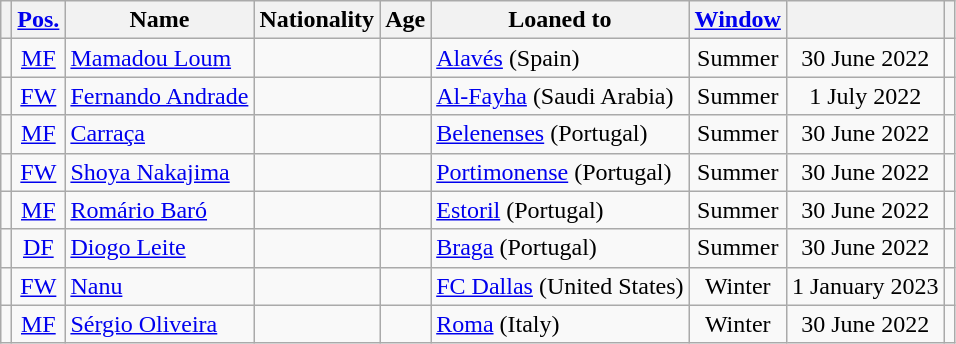<table class="wikitable sortable" style="text-align:center;">
<tr>
<th scope=col></th>
<th scope=col><a href='#'>Pos.</a></th>
<th scope=col>Name</th>
<th scope=col>Nationality</th>
<th scope=col>Age</th>
<th scope=col>Loaned to</th>
<th scope=col><a href='#'>Window</a></th>
<th scope=col></th>
<th scope=col class=unsortable></th>
</tr>
<tr>
<td></td>
<td><a href='#'>MF</a></td>
<td align=left><a href='#'>Mamadou Loum</a></td>
<td align=left></td>
<td></td>
<td align=left><a href='#'>Alavés</a> (Spain)</td>
<td>Summer</td>
<td>30 June 2022</td>
<td></td>
</tr>
<tr>
<td></td>
<td><a href='#'>FW</a></td>
<td align=left><a href='#'>Fernando Andrade</a></td>
<td align=left></td>
<td></td>
<td align=left><a href='#'>Al-Fayha</a> (Saudi Arabia)</td>
<td>Summer</td>
<td>1 July 2022</td>
<td></td>
</tr>
<tr>
<td></td>
<td><a href='#'>MF</a></td>
<td align=left><a href='#'>Carraça</a></td>
<td align=left></td>
<td></td>
<td align=left><a href='#'>Belenenses</a> (Portugal)</td>
<td>Summer</td>
<td>30 June 2022</td>
<td></td>
</tr>
<tr>
<td></td>
<td><a href='#'>FW</a></td>
<td align=left><a href='#'>Shoya Nakajima</a></td>
<td align=left></td>
<td></td>
<td align=left><a href='#'>Portimonense</a> (Portugal)</td>
<td>Summer</td>
<td>30 June 2022</td>
<td></td>
</tr>
<tr>
<td></td>
<td><a href='#'>MF</a></td>
<td align=left><a href='#'>Romário Baró</a></td>
<td align=left></td>
<td></td>
<td align=left><a href='#'>Estoril</a> (Portugal)</td>
<td>Summer</td>
<td>30 June 2022</td>
<td></td>
</tr>
<tr>
<td></td>
<td><a href='#'>DF</a></td>
<td align=left><a href='#'>Diogo Leite</a></td>
<td align=left></td>
<td></td>
<td align=left><a href='#'>Braga</a> (Portugal)</td>
<td>Summer</td>
<td>30 June 2022</td>
<td></td>
</tr>
<tr>
<td></td>
<td><a href='#'>FW</a></td>
<td align=left><a href='#'>Nanu</a></td>
<td align=left></td>
<td></td>
<td align=left><a href='#'>FC Dallas</a> (United States)</td>
<td>Winter</td>
<td>1 January 2023</td>
<td></td>
</tr>
<tr>
<td></td>
<td><a href='#'>MF</a></td>
<td align=left><a href='#'>Sérgio Oliveira</a></td>
<td align=left></td>
<td></td>
<td align=left><a href='#'>Roma</a> (Italy)</td>
<td>Winter</td>
<td>30 June 2022</td>
<td></td>
</tr>
</table>
